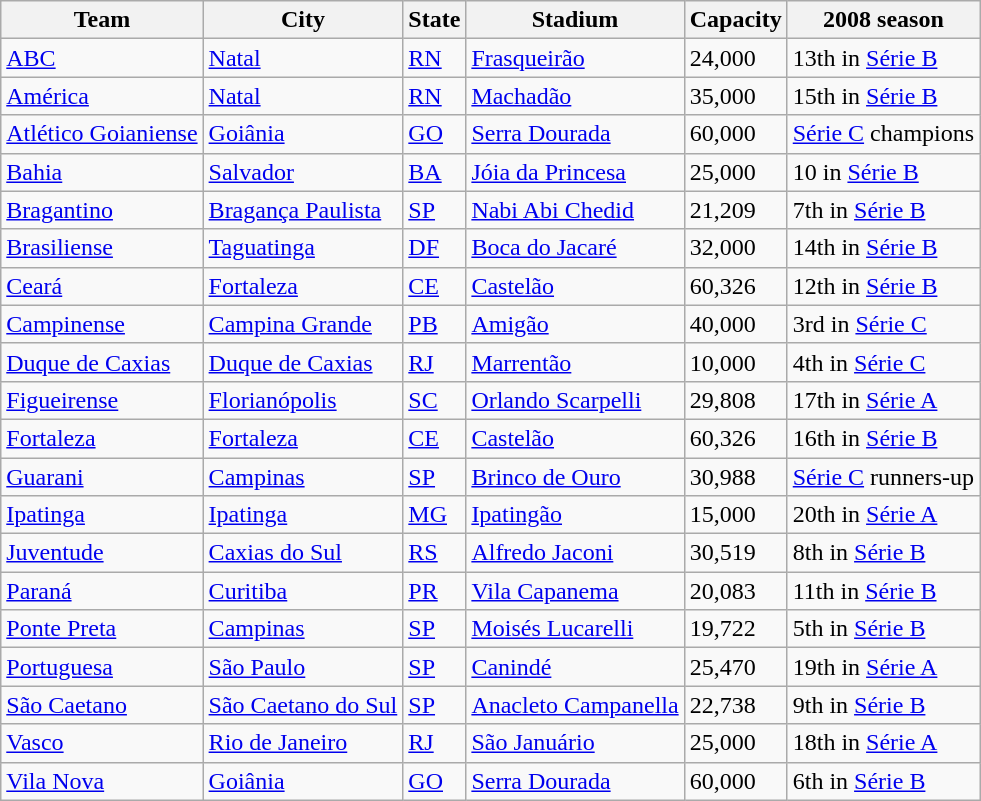<table class="wikitable sortable">
<tr>
<th>Team</th>
<th>City</th>
<th>State</th>
<th>Stadium</th>
<th>Capacity</th>
<th>2008 season</th>
</tr>
<tr>
<td><a href='#'>ABC</a></td>
<td><a href='#'>Natal</a></td>
<td> <a href='#'>RN</a></td>
<td><a href='#'>Frasqueirão</a></td>
<td>24,000</td>
<td>13th in <a href='#'>Série B</a></td>
</tr>
<tr>
<td><a href='#'>América</a></td>
<td><a href='#'>Natal</a></td>
<td> <a href='#'>RN</a></td>
<td><a href='#'>Machadão</a></td>
<td>35,000</td>
<td>15th in <a href='#'>Série B</a></td>
</tr>
<tr>
<td><a href='#'>Atlético Goianiense</a></td>
<td><a href='#'>Goiânia</a></td>
<td> <a href='#'>GO</a></td>
<td><a href='#'>Serra Dourada</a></td>
<td>60,000</td>
<td><a href='#'>Série C</a> champions</td>
</tr>
<tr>
<td><a href='#'>Bahia</a></td>
<td><a href='#'>Salvador</a></td>
<td> <a href='#'>BA</a></td>
<td><a href='#'>Jóia da Princesa</a></td>
<td>25,000</td>
<td>10 in <a href='#'>Série B</a></td>
</tr>
<tr>
<td><a href='#'>Bragantino</a></td>
<td><a href='#'>Bragança Paulista</a></td>
<td> <a href='#'>SP</a></td>
<td><a href='#'>Nabi Abi Chedid</a></td>
<td>21,209</td>
<td>7th in <a href='#'>Série B</a></td>
</tr>
<tr>
<td><a href='#'>Brasiliense</a></td>
<td><a href='#'>Taguatinga</a></td>
<td> <a href='#'>DF</a></td>
<td><a href='#'>Boca do Jacaré</a></td>
<td>32,000</td>
<td>14th in <a href='#'>Série B</a></td>
</tr>
<tr>
<td><a href='#'>Ceará</a></td>
<td><a href='#'>Fortaleza</a></td>
<td> <a href='#'>CE</a></td>
<td><a href='#'>Castelão</a></td>
<td>60,326</td>
<td>12th in <a href='#'>Série B</a></td>
</tr>
<tr>
<td><a href='#'>Campinense</a></td>
<td><a href='#'>Campina Grande</a></td>
<td> <a href='#'>PB</a></td>
<td><a href='#'>Amigão</a></td>
<td>40,000</td>
<td>3rd in <a href='#'>Série C</a></td>
</tr>
<tr>
<td><a href='#'>Duque de Caxias</a></td>
<td><a href='#'>Duque de Caxias</a></td>
<td> <a href='#'>RJ</a></td>
<td><a href='#'>Marrentão</a></td>
<td>10,000</td>
<td>4th in <a href='#'>Série C</a></td>
</tr>
<tr>
<td><a href='#'>Figueirense</a></td>
<td><a href='#'>Florianópolis</a></td>
<td> <a href='#'>SC</a></td>
<td><a href='#'>Orlando Scarpelli</a></td>
<td>29,808</td>
<td>17th in <a href='#'>Série A</a></td>
</tr>
<tr>
<td><a href='#'>Fortaleza</a></td>
<td><a href='#'>Fortaleza</a></td>
<td> <a href='#'>CE</a></td>
<td><a href='#'>Castelão</a></td>
<td>60,326</td>
<td>16th in <a href='#'>Série B</a></td>
</tr>
<tr>
<td><a href='#'>Guarani</a></td>
<td><a href='#'>Campinas</a></td>
<td> <a href='#'>SP</a></td>
<td><a href='#'>Brinco de Ouro</a></td>
<td>30,988</td>
<td><a href='#'>Série C</a> runners-up</td>
</tr>
<tr>
<td><a href='#'>Ipatinga</a></td>
<td><a href='#'>Ipatinga</a></td>
<td> <a href='#'>MG</a></td>
<td><a href='#'>Ipatingão</a></td>
<td>15,000</td>
<td>20th in <a href='#'>Série A</a></td>
</tr>
<tr>
<td><a href='#'>Juventude</a></td>
<td><a href='#'>Caxias do Sul</a></td>
<td> <a href='#'>RS</a></td>
<td><a href='#'>Alfredo Jaconi</a></td>
<td>30,519</td>
<td>8th in <a href='#'>Série B</a></td>
</tr>
<tr>
<td><a href='#'>Paraná</a></td>
<td><a href='#'>Curitiba</a></td>
<td> <a href='#'>PR</a></td>
<td><a href='#'>Vila Capanema</a></td>
<td>20,083</td>
<td>11th in <a href='#'>Série B</a></td>
</tr>
<tr>
<td><a href='#'>Ponte Preta</a></td>
<td><a href='#'>Campinas</a></td>
<td> <a href='#'>SP</a></td>
<td><a href='#'>Moisés Lucarelli</a></td>
<td>19,722</td>
<td>5th in <a href='#'>Série B</a></td>
</tr>
<tr>
<td><a href='#'>Portuguesa</a></td>
<td><a href='#'>São Paulo</a></td>
<td> <a href='#'>SP</a></td>
<td><a href='#'>Canindé</a></td>
<td>25,470</td>
<td>19th in <a href='#'>Série A</a></td>
</tr>
<tr>
<td><a href='#'>São Caetano</a></td>
<td><a href='#'>São Caetano do Sul</a></td>
<td> <a href='#'>SP</a></td>
<td><a href='#'>Anacleto Campanella</a></td>
<td>22,738</td>
<td>9th in <a href='#'>Série B</a></td>
</tr>
<tr>
<td><a href='#'>Vasco</a></td>
<td><a href='#'>Rio de Janeiro</a></td>
<td> <a href='#'>RJ</a></td>
<td><a href='#'>São Januário</a></td>
<td>25,000</td>
<td>18th in <a href='#'>Série A</a></td>
</tr>
<tr>
<td><a href='#'>Vila Nova</a></td>
<td><a href='#'>Goiânia</a></td>
<td> <a href='#'>GO</a></td>
<td><a href='#'>Serra Dourada</a></td>
<td>60,000</td>
<td>6th in <a href='#'>Série B</a></td>
</tr>
</table>
